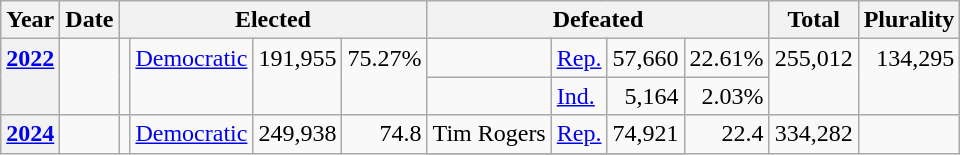<table class=wikitable>
<tr>
<th>Year</th>
<th>Date</th>
<th ! colspan="4">Elected</th>
<th ! colspan="4">Defeated</th>
<th>Total</th>
<th>Plurality</th>
</tr>
<tr>
<th rowspan="2" valign="top"><a href='#'>2022</a></th>
<td rowspan="2" valign="top"></td>
<td rowspan="2" valign="top"></td>
<td rowspan="2" valign="top" ><a href='#'>Democratic</a></td>
<td rowspan="2" valign="top" align="right">191,955</td>
<td rowspan="2" valign="top" align="right">75.27%</td>
<td valign="top"></td>
<td valign="top" ><a href='#'>Rep.</a></td>
<td valign="top" align="right">57,660</td>
<td valign="top" align="right">22.61%</td>
<td rowspan="2" valign="top" align="right">255,012</td>
<td rowspan="2" valign="top" align="right">134,295</td>
</tr>
<tr>
<td valign="top"></td>
<td valign="top" ><a href='#'>Ind.</a></td>
<td valign="top" align="right">5,164</td>
<td valign="top" align="right">2.03%</td>
</tr>
<tr>
<th rowspan="4" valign="top"><a href='#'>2024</a></th>
<td rowspan="4" valign="top"></td>
<td rowspan="4" valign="top"></td>
<td rowspan="4" valign="top" ><a href='#'>Democratic</a></td>
<td rowspan="4" valign="top" align="right">249,938</td>
<td rowspan="4" valign="top" align="right">74.8</td>
<td>Tim Rogers</td>
<td valign="top" ><a href='#'>Rep.</a></td>
<td valign="top" align="right">74,921</td>
<td rowspan="4" valign="top" align="right">22.4</td>
<td rowspan="4" valign="top" align="right">334,282</td>
<td rowspan="4" valign="top" align="right"></td>
</tr>
<tr>
</tr>
</table>
